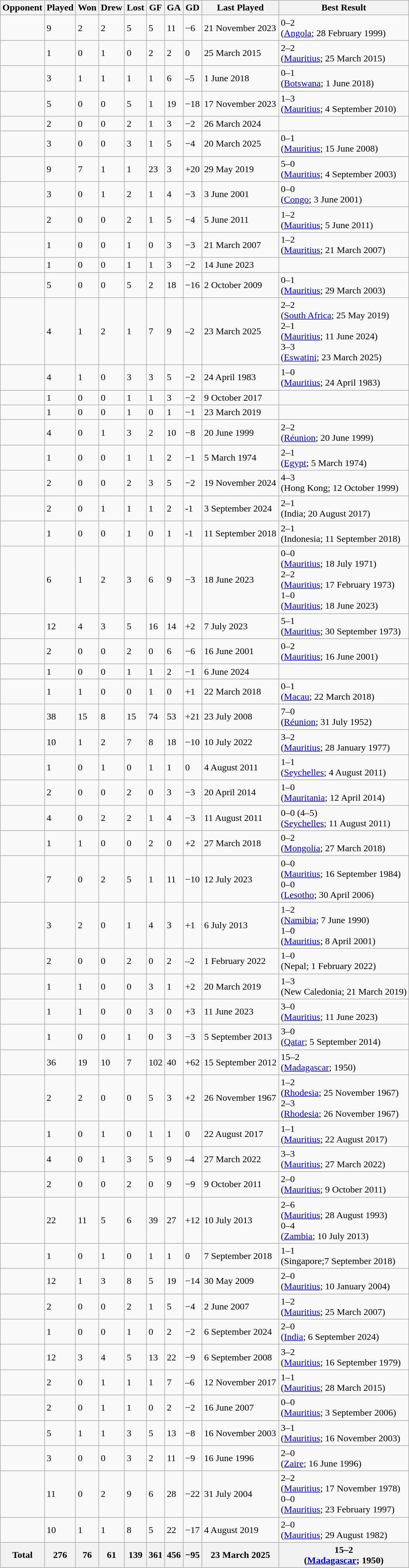<table class="wikitable collapsible collapsed">
<tr>
<th>Opponent</th>
<th>Played</th>
<th>Won</th>
<th>Drew</th>
<th>Lost</th>
<th>GF</th>
<th>GA</th>
<th>GD</th>
<th>Last Played</th>
<th>Best Result</th>
</tr>
<tr>
<td></td>
<td>9</td>
<td>2</td>
<td>2</td>
<td>5</td>
<td>5</td>
<td>11</td>
<td>−6</td>
<td>21 November 2023</td>
<td> 0–2 <br>(<a href='#'>Angola</a>; 28 February 1999)</td>
</tr>
<tr>
<td></td>
<td>1</td>
<td>0</td>
<td>1</td>
<td>0</td>
<td>2</td>
<td>2</td>
<td>0</td>
<td>25 March 2015</td>
<td> 2–2 <br>(<a href='#'>Mauritius</a>; 25 March 2015)</td>
</tr>
<tr>
<td></td>
<td>3</td>
<td>1</td>
<td>1</td>
<td>1</td>
<td>1</td>
<td>6</td>
<td>–5</td>
<td>1 June 2018</td>
<td> 0–1 <br>(<a href='#'>Botswana</a>; 1 June 2018)</td>
</tr>
<tr>
<td></td>
<td>5</td>
<td>0</td>
<td>0</td>
<td>5</td>
<td>1</td>
<td>19</td>
<td>−18</td>
<td>17 November 2023</td>
<td> 1–3 <br>(<a href='#'>Mauritius</a>; 4 September 2010)</td>
</tr>
<tr>
<td></td>
<td>2</td>
<td>0</td>
<td>0</td>
<td>2</td>
<td>1</td>
<td>3</td>
<td>−2</td>
<td>26 March 2024</td>
<td></td>
</tr>
<tr>
<td></td>
<td>3</td>
<td>0</td>
<td>0</td>
<td>3</td>
<td>1</td>
<td>5</td>
<td>−4</td>
<td>20 March 2025</td>
<td> 0–1 <br>(<a href='#'>Mauritius</a>; 15 June 2008)</td>
</tr>
<tr>
<td></td>
<td>9</td>
<td>7</td>
<td>1</td>
<td>1</td>
<td>23</td>
<td>3</td>
<td>+20</td>
<td>29 May 2019</td>
<td> 5–0 <br>(<a href='#'>Mauritius</a>; 4 September 2003)</td>
</tr>
<tr>
<td></td>
<td>3</td>
<td>0</td>
<td>1</td>
<td>2</td>
<td>1</td>
<td>4</td>
<td>−3</td>
<td>3 June 2001</td>
<td> 0–0 <br>(<a href='#'>Congo</a>; 3 June 2001)</td>
</tr>
<tr>
<td></td>
<td>2</td>
<td>0</td>
<td>0</td>
<td>2</td>
<td>1</td>
<td>5</td>
<td>−4</td>
<td>5 June 2011</td>
<td> 1–2 <br>(<a href='#'>Mauritius</a>; 5 June 2011)</td>
</tr>
<tr>
<td></td>
<td>1</td>
<td>0</td>
<td>0</td>
<td>1</td>
<td>0</td>
<td>3</td>
<td>−3</td>
<td>21 March 2007</td>
<td> 1–2 <br>(<a href='#'>Mauritius</a>; 21 March 2007)</td>
</tr>
<tr>
<td></td>
<td>1</td>
<td>0</td>
<td>0</td>
<td>1</td>
<td>1</td>
<td>3</td>
<td>−2</td>
<td>14 June 2023</td>
<td></td>
</tr>
<tr>
<td></td>
<td>5</td>
<td>0</td>
<td>0</td>
<td>5</td>
<td>2</td>
<td>18</td>
<td>−16</td>
<td>2 October 2009</td>
<td> 0–1 <br>(<a href='#'>Mauritius</a>; 29 March 2003)</td>
</tr>
<tr>
<td></td>
<td>4</td>
<td>1</td>
<td>2</td>
<td>1</td>
<td>7</td>
<td>9</td>
<td>–2</td>
<td>23 March 2025</td>
<td> 2–2 <br>(<a href='#'>South Africa</a>; 25 May 2019)<br> 2–1 <br>(<a href='#'>Mauritius</a>; 11 June 2024)<br> 3–3 <br>(<a href='#'>Eswatini</a>; 23 March 2025)</td>
</tr>
<tr>
<td></td>
<td>4</td>
<td>1</td>
<td>0</td>
<td>3</td>
<td>3</td>
<td>5</td>
<td>−2</td>
<td>24 April 1983</td>
<td> 1–0 <br>(<a href='#'>Mauritius</a>; 24 April 1983)</td>
</tr>
<tr>
<td></td>
<td>1</td>
<td>0</td>
<td>0</td>
<td>1</td>
<td>1</td>
<td>3</td>
<td>−2</td>
<td>9 October 2017</td>
<td></td>
</tr>
<tr>
<td></td>
<td>1</td>
<td>0</td>
<td>0</td>
<td>1</td>
<td>0</td>
<td>1</td>
<td>−1</td>
<td>23 March 2019</td>
<td></td>
</tr>
<tr>
<td></td>
<td>4</td>
<td>0</td>
<td>1</td>
<td>3</td>
<td>2</td>
<td>10</td>
<td>−8</td>
<td>20 June 1999</td>
<td> 2–2 <br>(<a href='#'>Réunion</a>; 20 June 1999)</td>
</tr>
<tr>
<td></td>
<td>1</td>
<td>0</td>
<td>0</td>
<td>1</td>
<td>1</td>
<td>2</td>
<td>−1</td>
<td>5 March 1974</td>
<td> 2–1 <br>(<a href='#'>Egypt</a>; 5 March 1974)</td>
</tr>
<tr>
<td></td>
<td>2</td>
<td>0</td>
<td>0</td>
<td>2</td>
<td>3</td>
<td>5</td>
<td>−2</td>
<td>19 November 2024</td>
<td> 4–3 <br>(Hong Kong; 12 October 1999)</td>
</tr>
<tr>
<td></td>
<td>2</td>
<td>0</td>
<td>1</td>
<td>1</td>
<td>1</td>
<td>2</td>
<td>-1</td>
<td>3 September 2024</td>
<td> 2–1 <br>(India; 20 August 2017)</td>
</tr>
<tr>
<td></td>
<td>1</td>
<td>0</td>
<td>0</td>
<td>1</td>
<td>0</td>
<td>1</td>
<td>-1</td>
<td>11 September 2018</td>
<td> 2–1 <br>(Indonesia; 11 September 2018)</td>
</tr>
<tr>
<td></td>
<td>6</td>
<td>1</td>
<td>2</td>
<td>3</td>
<td>6</td>
<td>9</td>
<td>−3</td>
<td>18 June 2023</td>
<td> 0–0 <br>(<a href='#'>Mauritius</a>; 18 July 1971)<br> 2–2 <br>(<a href='#'>Mauritius</a>; 17 February 1973)<br> 1–0 <br>(<a href='#'>Mauritius</a>; 18 June 2023)</td>
</tr>
<tr>
<td></td>
<td>12</td>
<td>4</td>
<td>3</td>
<td>5</td>
<td>16</td>
<td>14</td>
<td>+2</td>
<td>7 July 2023</td>
<td> 5–1 <br>(<a href='#'>Mauritius</a>; 30 September 1973)</td>
</tr>
<tr>
<td></td>
<td>2</td>
<td>0</td>
<td>0</td>
<td>2</td>
<td>0</td>
<td>6</td>
<td>−6</td>
<td>16 June 2001</td>
<td> 0–2 <br>(<a href='#'>Mauritius</a>; 16 June 2001)</td>
</tr>
<tr>
<td></td>
<td>1</td>
<td>0</td>
<td>0</td>
<td>1</td>
<td>1</td>
<td>2</td>
<td>−1</td>
<td>6 June 2024</td>
<td></td>
</tr>
<tr>
<td></td>
<td>1</td>
<td>1</td>
<td>0</td>
<td>0</td>
<td>1</td>
<td>0</td>
<td>+1</td>
<td>22 March 2018</td>
<td> 0–1 <br>(<a href='#'>Macau</a>; 22 March 2018)</td>
</tr>
<tr>
<td></td>
<td>38</td>
<td>15</td>
<td>8</td>
<td>15</td>
<td>74</td>
<td>53</td>
<td>+21</td>
<td>23 July 2008</td>
<td> 7–0 <br>(<a href='#'>Réunion</a>; 31 July 1952)</td>
</tr>
<tr>
<td></td>
<td>10</td>
<td>1</td>
<td>2</td>
<td>7</td>
<td>8</td>
<td>18</td>
<td>−10</td>
<td>10 July 2022</td>
<td> 3–2 <br>(<a href='#'>Mauritius</a>; 28 January 1977)</td>
</tr>
<tr>
<td></td>
<td>1</td>
<td>0</td>
<td>1</td>
<td>0</td>
<td>1</td>
<td>1</td>
<td>0</td>
<td>4 August 2011</td>
<td> 1–1 <br>(<a href='#'>Seychelles</a>; 4 August 2011)</td>
</tr>
<tr>
<td></td>
<td>2</td>
<td>0</td>
<td>0</td>
<td>2</td>
<td>0</td>
<td>3</td>
<td>−3</td>
<td>20 April 2014</td>
<td> 1–0 <br>(<a href='#'>Mauritania</a>; 12 April 2014)</td>
</tr>
<tr>
<td></td>
<td>4</td>
<td>0</td>
<td>2</td>
<td>2</td>
<td>1</td>
<td>4</td>
<td>−3</td>
<td>11 August 2011</td>
<td> 0–0 (4–5) <br>(<a href='#'>Seychelles</a>; 11 August 2011)</td>
</tr>
<tr>
<td></td>
<td>1</td>
<td>1</td>
<td>0</td>
<td>0</td>
<td>2</td>
<td>0</td>
<td>+2</td>
<td>27 March 2018</td>
<td> 0–2 <br>(<a href='#'>Mongolia</a>; 27 March 2018)</td>
</tr>
<tr>
<td></td>
<td>7</td>
<td>0</td>
<td>2</td>
<td>5</td>
<td>1</td>
<td>11</td>
<td>−10</td>
<td>12 July 2023</td>
<td> 0–0 <br>(<a href='#'>Mauritius</a>; 16 September 1984)<br> 0–0 <br>(<a href='#'>Lesotho</a>; 30 April 2006)</td>
</tr>
<tr>
<td></td>
<td>3</td>
<td>2</td>
<td>0</td>
<td>1</td>
<td>4</td>
<td>3</td>
<td>+1</td>
<td>6 July 2013</td>
<td> 1–2 <br>(<a href='#'>Namibia</a>; 7 June 1990)<br> 1–0 <br>(<a href='#'>Mauritius</a>; 8 April 2001)</td>
</tr>
<tr>
<td></td>
<td>2</td>
<td>0</td>
<td>0</td>
<td>2</td>
<td>0</td>
<td>2</td>
<td>–2</td>
<td>1 February 2022</td>
<td> 1–0 <br>(Nepal; 1 February 2022)</td>
</tr>
<tr>
<td></td>
<td>1</td>
<td>1</td>
<td>0</td>
<td>0</td>
<td>3</td>
<td>1</td>
<td>+2</td>
<td>20 March 2019</td>
<td> 1–3 <br>(New Caledonia; 21 March 2019)</td>
</tr>
<tr>
<td></td>
<td>1</td>
<td>1</td>
<td>0</td>
<td>0</td>
<td>3</td>
<td>0</td>
<td>+3</td>
<td>11 June 2023</td>
<td> 3–0 <br>(<a href='#'>Mauritius</a>; 11 June 2023)</td>
</tr>
<tr>
<td></td>
<td>1</td>
<td>0</td>
<td>0</td>
<td>1</td>
<td>0</td>
<td>3</td>
<td>−3</td>
<td>5 September 2013</td>
<td> 3–0 <br>(<a href='#'>Qatar</a>; 5 September 2014)</td>
</tr>
<tr>
<td></td>
<td>36</td>
<td>19</td>
<td>10</td>
<td>7</td>
<td>102</td>
<td>40</td>
<td>+62</td>
<td>15 September 2012</td>
<td> 15–2 <br>(<a href='#'>Madagascar</a>; 1950)</td>
</tr>
<tr>
<td></td>
<td>2</td>
<td>2</td>
<td>0</td>
<td>0</td>
<td>5</td>
<td>3</td>
<td>+2</td>
<td>26 November 1967</td>
<td> 1–2 <br>(<a href='#'>Rhodesia</a>; 25 November 1967)<br> 2–3 <br>(<a href='#'>Rhodesia</a>; 26 November 1967)</td>
</tr>
<tr>
<td></td>
<td>1</td>
<td>0</td>
<td>1</td>
<td>0</td>
<td>1</td>
<td>1</td>
<td>0</td>
<td>22 August 2017</td>
<td> 1–1 <br>(<a href='#'>Mauritius</a>; 22 August 2017)</td>
</tr>
<tr>
<td></td>
<td>4</td>
<td>0</td>
<td>1</td>
<td>3</td>
<td>5</td>
<td>9</td>
<td>–4</td>
<td>27 March 2022</td>
<td> 3–3 <br>(<a href='#'>Mauritius</a>; 27 March 2022)</td>
</tr>
<tr>
<td></td>
<td>2</td>
<td>0</td>
<td>0</td>
<td>2</td>
<td>0</td>
<td>9</td>
<td>−9</td>
<td>9 October 2011</td>
<td> 2–0 <br>(<a href='#'>Mauritius</a>; 9 October 2011)</td>
</tr>
<tr>
<td></td>
<td>22</td>
<td>11</td>
<td>5</td>
<td>6</td>
<td>39</td>
<td>27</td>
<td>+12</td>
<td>10 July 2013</td>
<td> 2–6 <br>(<a href='#'>Mauritius</a>; 28 August 1993)<br> 0–4 <br>(<a href='#'>Zambia</a>; 10 July 2013)</td>
</tr>
<tr>
<td></td>
<td>1</td>
<td>0</td>
<td>1</td>
<td>0</td>
<td>1</td>
<td>1</td>
<td>0</td>
<td>7 September 2018</td>
<td> 1–1 <br>(Singapore;7 September 2018)</td>
</tr>
<tr>
<td></td>
<td>12</td>
<td>1</td>
<td>3</td>
<td>8</td>
<td>5</td>
<td>19</td>
<td>−14</td>
<td>30 May 2009</td>
<td> 2–0 <br>(<a href='#'>Mauritius</a>; 10 January 2004)</td>
</tr>
<tr>
<td></td>
<td>2</td>
<td>0</td>
<td>0</td>
<td>2</td>
<td>1</td>
<td>5</td>
<td>−4</td>
<td>2 June 2007</td>
<td> 1–2 <br>(<a href='#'>Mauritius</a>; 25 March 2007)</td>
</tr>
<tr>
<td></td>
<td>1</td>
<td>0</td>
<td>0</td>
<td>1</td>
<td>0</td>
<td>2</td>
<td>−2</td>
<td>6 September 2024</td>
<td> 2–0 <br>(<a href='#'>India</a>; 6 September 2024)</td>
</tr>
<tr>
<td></td>
<td>12</td>
<td>3</td>
<td>4</td>
<td>5</td>
<td>13</td>
<td>22</td>
<td>−9</td>
<td>6 September 2008</td>
<td> 3–2 <br>(<a href='#'>Mauritius</a>; 16 September 1979)</td>
</tr>
<tr>
<td></td>
<td>2</td>
<td>0</td>
<td>1</td>
<td>1</td>
<td>1</td>
<td>7</td>
<td>–6</td>
<td>12 November 2017</td>
<td> 1–1 <br>(<a href='#'>Mauritius</a>; 28 March 2015)</td>
</tr>
<tr>
<td></td>
<td>2</td>
<td>0</td>
<td>1</td>
<td>1</td>
<td>0</td>
<td>2</td>
<td>−2</td>
<td>16 June 2007</td>
<td> 0–0 <br>(<a href='#'>Mauritius</a>; 3 September 2006)</td>
</tr>
<tr>
<td></td>
<td>5</td>
<td>1</td>
<td>1</td>
<td>3</td>
<td>5</td>
<td>13</td>
<td>−8</td>
<td>16 November 2003</td>
<td> 3–1 <br>(<a href='#'>Mauritius</a>; 16 November 2003)</td>
</tr>
<tr>
<td></td>
<td>3</td>
<td>0</td>
<td>0</td>
<td>3</td>
<td>2</td>
<td>11</td>
<td>−9</td>
<td>16 June 1996</td>
<td> 2–0 <br>(<a href='#'>Zaire</a>; 16 June 1996)</td>
</tr>
<tr>
<td></td>
<td>11</td>
<td>0</td>
<td>2</td>
<td>9</td>
<td>6</td>
<td>28</td>
<td>−22</td>
<td>31 July 2004</td>
<td> 2–2 <br>(<a href='#'>Mauritius</a>; 17 November 1978)<br> 0–0 <br>(<a href='#'>Mauritius</a>; 23 February 1997)</td>
</tr>
<tr>
<td></td>
<td>10</td>
<td>1</td>
<td>1</td>
<td>8</td>
<td>5</td>
<td>22</td>
<td>−17</td>
<td>4 August 2019</td>
<td> 2–0 <br>(<a href='#'>Mauritius</a>; 29 August 1982)</td>
</tr>
<tr class="sortbottom">
<th>Total</th>
<th>276</th>
<th>76</th>
<th>61</th>
<th>139</th>
<th>361</th>
<th>456</th>
<th>−95</th>
<th>23 March 2025</th>
<th> 15–2 <br>(<a href='#'>Madagascar</a>; 1950)</th>
</tr>
</table>
